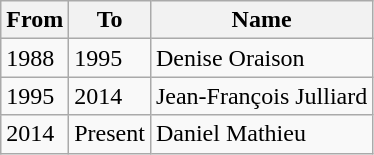<table class="wikitable">
<tr>
<th>From</th>
<th>To</th>
<th>Name</th>
</tr>
<tr>
<td>1988</td>
<td>1995</td>
<td>Denise Oraison</td>
</tr>
<tr>
<td>1995</td>
<td>2014</td>
<td>Jean-François Julliard</td>
</tr>
<tr>
<td>2014</td>
<td>Present</td>
<td>Daniel Mathieu</td>
</tr>
</table>
